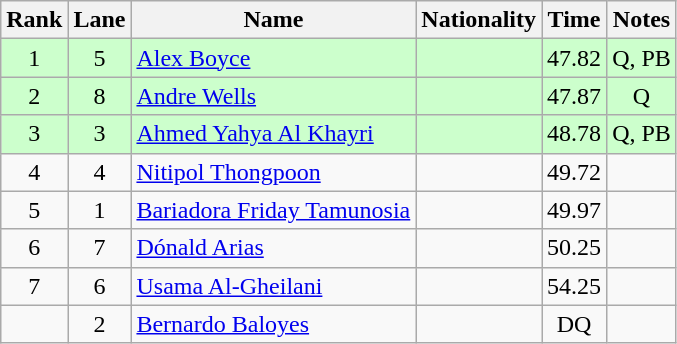<table class="wikitable sortable" style="text-align:center">
<tr>
<th>Rank</th>
<th>Lane</th>
<th>Name</th>
<th>Nationality</th>
<th>Time</th>
<th>Notes</th>
</tr>
<tr bgcolor=ccffcc>
<td align=center>1</td>
<td align=center>5</td>
<td align=left><a href='#'>Alex Boyce</a></td>
<td align=left></td>
<td>47.82</td>
<td>Q, PB</td>
</tr>
<tr bgcolor=ccffcc>
<td align=center>2</td>
<td align=center>8</td>
<td align=left><a href='#'>Andre Wells</a></td>
<td align=left></td>
<td>47.87</td>
<td>Q</td>
</tr>
<tr bgcolor=ccffcc>
<td align=center>3</td>
<td align=center>3</td>
<td align=left><a href='#'>Ahmed Yahya Al Khayri</a></td>
<td align=left></td>
<td>48.78</td>
<td>Q, PB</td>
</tr>
<tr>
<td align=center>4</td>
<td align=center>4</td>
<td align=left><a href='#'>Nitipol Thongpoon</a></td>
<td align=left></td>
<td>49.72</td>
<td></td>
</tr>
<tr>
<td align=center>5</td>
<td align=center>1</td>
<td align=left><a href='#'>Bariadora Friday Tamunosia</a></td>
<td align=left></td>
<td>49.97</td>
<td></td>
</tr>
<tr>
<td align=center>6</td>
<td align=center>7</td>
<td align=left><a href='#'>Dónald Arias</a></td>
<td align=left></td>
<td>50.25</td>
<td></td>
</tr>
<tr>
<td align=center>7</td>
<td align=center>6</td>
<td align=left><a href='#'>Usama Al-Gheilani</a></td>
<td align=left></td>
<td>54.25</td>
<td></td>
</tr>
<tr>
<td align=center></td>
<td align=center>2</td>
<td align=left><a href='#'>Bernardo Baloyes</a></td>
<td align=left></td>
<td>DQ</td>
<td></td>
</tr>
</table>
